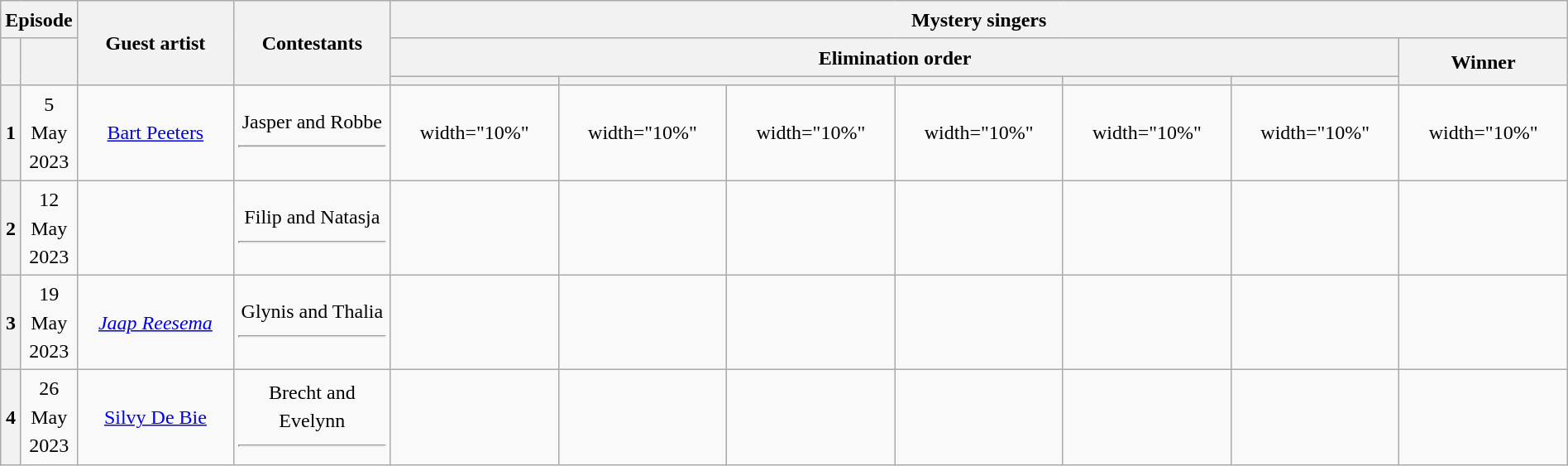<table class="wikitable plainrowheaders mw-collapsible" style="text-align:center; line-height:23px; width:100%;">
<tr>
<th colspan="2" width="1%">Episode</th>
<th rowspan="3" width="10%">Guest artist</th>
<th rowspan="3" width="10%">Contestants</th>
<th colspan="7">Mystery singers<br></th>
</tr>
<tr>
<th rowspan="2"></th>
<th rowspan="2"></th>
<th colspan="6">Elimination order</th>
<th rowspan="2">Winner</th>
</tr>
<tr>
<th></th>
<th colspan="2"></th>
<th></th>
<th></th>
<th></th>
</tr>
<tr>
<th>1</th>
<td>5 May 2023</td>
<td><a href='#'>Bart Peeters</a><br></td>
<td>Jasper and Robbe<hr></td>
<td>width="10%" </td>
<td>width="10%" </td>
<td>width="10%" </td>
<td>width="10%" </td>
<td>width="10%" </td>
<td>width="10%" </td>
<td>width="10%" </td>
</tr>
<tr>
<th>2</th>
<td>12 May 2023</td>
<td></td>
<td>Filip and Natasja<hr></td>
<td></td>
<td></td>
<td></td>
<td></td>
<td></td>
<td></td>
<td></td>
</tr>
<tr>
<th>3</th>
<td>19 May 2023</td>
<td><em><a href='#'>Jaap Reesema</a></em></td>
<td>Glynis and Thalia<hr></td>
<td></td>
<td></td>
<td></td>
<td></td>
<td></td>
<td></td>
<td></td>
</tr>
<tr>
<th>4</th>
<td>26 May 2023</td>
<td><a href='#'>Silvy De Bie</a><br></td>
<td>Brecht and Evelynn<hr></td>
<td></td>
<td></td>
<td></td>
<td></td>
<td></td>
<td></td>
<td></td>
</tr>
</table>
